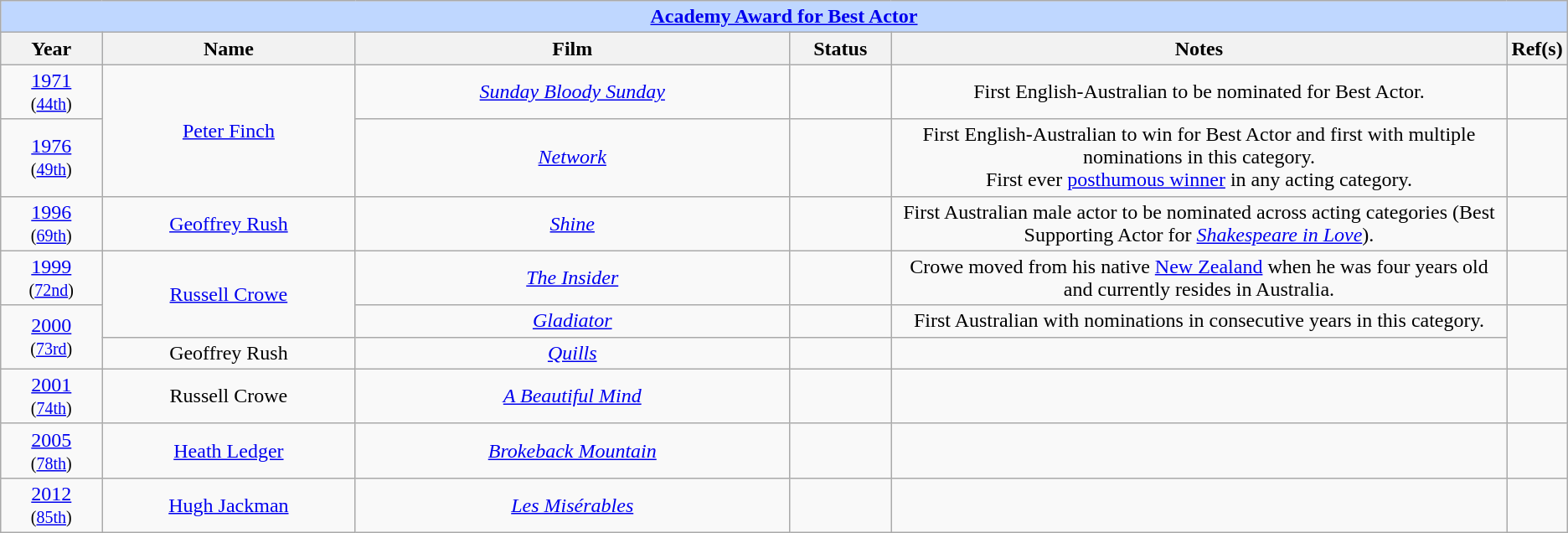<table class="wikitable" style="text-align: center">
<tr style="background:#bfd7ff;">
<td colspan="6" style="text-align:center;"><strong><a href='#'>Academy Award for Best Actor</a></strong></td>
</tr>
<tr style="background:#ebf5ff;">
<th style="width:75px;">Year</th>
<th style="width:200px;">Name</th>
<th style="width:350px;">Film</th>
<th style="width:75px;">Status</th>
<th style="width:500px;">Notes</th>
<th width="3">Ref(s)</th>
</tr>
<tr>
<td align=center><a href='#'>1971</a><br><small>(<a href='#'>44th</a>)</small></td>
<td rowspan=2><a href='#'>Peter Finch</a></td>
<td><em><a href='#'>Sunday Bloody Sunday</a></em></td>
<td></td>
<td>First English-Australian to be nominated for Best Actor.</td>
<td style="text-align: center"></td>
</tr>
<tr>
<td style="text-align: center"><a href='#'>1976</a><br><small>(<a href='#'>49th</a>)</small></td>
<td><em><a href='#'>Network</a></em></td>
<td></td>
<td>First English-Australian to win for Best Actor and first with multiple nominations in this category.<br>First ever <a href='#'>posthumous winner</a> in any acting category.</td>
<td style="text-align: center"></td>
</tr>
<tr>
<td style="text-align: center"><a href='#'>1996</a><br><small>(<a href='#'>69th</a>)</small></td>
<td><a href='#'>Geoffrey Rush</a></td>
<td><em><a href='#'>Shine</a></em></td>
<td></td>
<td>First Australian male actor to be nominated across acting categories (Best Supporting Actor for <em><a href='#'>Shakespeare in Love</a></em>).</td>
<td style="text-align: center"></td>
</tr>
<tr>
<td style="text-align: center"><a href='#'>1999</a><br><small>(<a href='#'>72nd</a>)</small></td>
<td rowspan=2><a href='#'>Russell Crowe</a></td>
<td><em><a href='#'>The Insider</a></em></td>
<td></td>
<td>Crowe moved from his native <a href='#'>New Zealand</a> when he was four years old and currently resides in Australia.</td>
<td style="text-align: center"></td>
</tr>
<tr>
<td style="text-align:center;" rowspan="2"><a href='#'>2000</a><br><small>(<a href='#'>73rd</a>)</small></td>
<td><em><a href='#'>Gladiator</a></em></td>
<td></td>
<td>First Australian with nominations in consecutive years in this category.</td>
<td style="text-align:center;" rowspan="2"></td>
</tr>
<tr>
<td>Geoffrey Rush</td>
<td><em><a href='#'>Quills</a></em></td>
<td></td>
</tr>
<tr>
<td style="text-align: center"><a href='#'>2001</a><br><small>(<a href='#'>74th</a>)</small></td>
<td>Russell Crowe</td>
<td><em><a href='#'>A Beautiful Mind</a></em></td>
<td></td>
<td></td>
<td style="text-align: center"></td>
</tr>
<tr>
<td style="text-align: center"><a href='#'>2005</a><br><small>(<a href='#'>78th</a>)</small></td>
<td><a href='#'>Heath Ledger</a></td>
<td><em><a href='#'>Brokeback Mountain</a></em></td>
<td></td>
<td></td>
<td style="text-align: center"></td>
</tr>
<tr>
<td style="text-align: center"><a href='#'>2012</a><br><small>(<a href='#'>85th</a>)</small></td>
<td><a href='#'>Hugh Jackman</a></td>
<td><em><a href='#'>Les Misérables</a></em></td>
<td></td>
<td></td>
<td style="text-align: center"></td>
</tr>
</table>
